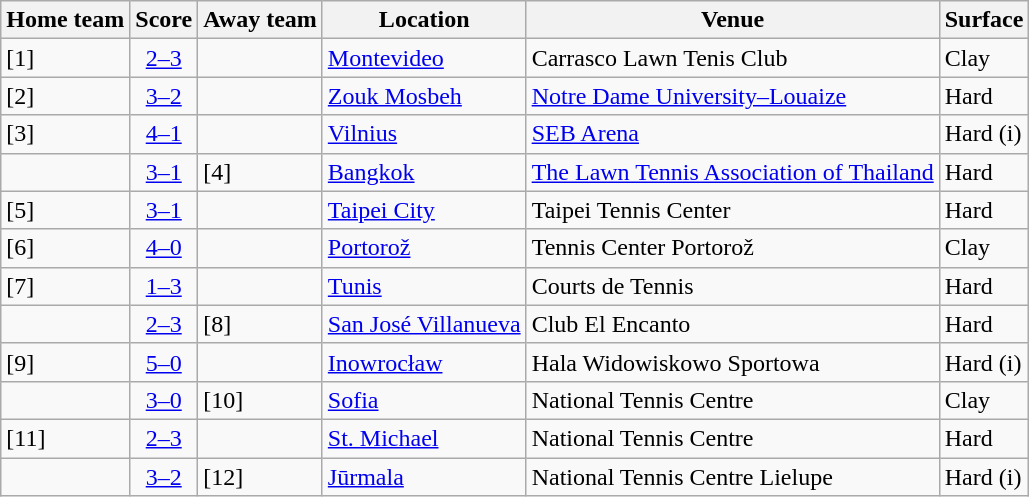<table class="wikitable">
<tr>
<th>Home team</th>
<th>Score</th>
<th>Away team</th>
<th>Location</th>
<th>Venue</th>
<th>Surface</th>
</tr>
<tr>
<td> [1]</td>
<td style="text-align:center;"><a href='#'>2–3</a></td>
<td><strong></strong></td>
<td><a href='#'>Montevideo</a></td>
<td>Carrasco Lawn Tenis Club</td>
<td>Clay</td>
</tr>
<tr>
<td><strong></strong> [2]</td>
<td style="text-align:center;"><a href='#'>3–2</a></td>
<td></td>
<td><a href='#'>Zouk Mosbeh</a></td>
<td><a href='#'>Notre Dame University–Louaize</a></td>
<td>Hard</td>
</tr>
<tr>
<td><strong></strong> [3]</td>
<td style="text-align:center;"><a href='#'>4–1</a></td>
<td></td>
<td><a href='#'>Vilnius</a></td>
<td><a href='#'>SEB Arena</a></td>
<td>Hard (i)</td>
</tr>
<tr>
<td><strong></strong></td>
<td style="text-align:center;"><a href='#'>3–1</a></td>
<td> [4]</td>
<td><a href='#'>Bangkok</a></td>
<td><a href='#'>The Lawn Tennis Association of Thailand</a></td>
<td>Hard</td>
</tr>
<tr>
<td><strong></strong> [5]</td>
<td style="text-align:center;"><a href='#'>3–1</a></td>
<td></td>
<td><a href='#'>Taipei City</a></td>
<td>Taipei Tennis Center</td>
<td>Hard</td>
</tr>
<tr>
<td><strong></strong> [6]</td>
<td style="text-align:center;"><a href='#'>4–0</a></td>
<td></td>
<td><a href='#'>Portorož</a></td>
<td>Tennis Center Portorož</td>
<td>Clay</td>
</tr>
<tr>
<td> [7]</td>
<td style="text-align:center;"><a href='#'>1–3</a></td>
<td><strong></strong></td>
<td><a href='#'>Tunis</a></td>
<td>Courts de Tennis</td>
<td>Hard</td>
</tr>
<tr>
<td></td>
<td style="text-align:center;"><a href='#'>2–3</a></td>
<td><strong></strong> [8]</td>
<td><a href='#'>San José Villanueva</a></td>
<td>Club El Encanto</td>
<td>Hard</td>
</tr>
<tr>
<td><strong></strong> [9]</td>
<td style="text-align:center;"><a href='#'>5–0</a></td>
<td></td>
<td><a href='#'>Inowrocław</a></td>
<td>Hala Widowiskowo Sportowa</td>
<td>Hard (i)</td>
</tr>
<tr>
<td><strong></strong></td>
<td style="text-align:center;"><a href='#'>3–0</a></td>
<td> [10]</td>
<td><a href='#'>Sofia</a></td>
<td>National Tennis Centre</td>
<td>Clay</td>
</tr>
<tr>
<td> [11]</td>
<td style="text-align:center;"><a href='#'>2–3</a></td>
<td><strong></strong></td>
<td><a href='#'>St. Michael</a></td>
<td>National Tennis Centre</td>
<td>Hard</td>
</tr>
<tr>
<td><strong></strong></td>
<td style="text-align:center;"><a href='#'>3–2</a></td>
<td> [12]</td>
<td><a href='#'>Jūrmala</a></td>
<td>National Tennis Centre Lielupe</td>
<td>Hard (i)</td>
</tr>
</table>
